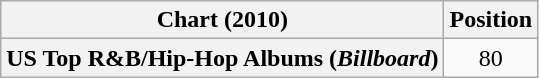<table class="wikitable plainrowheaders" style="text-align:center">
<tr>
<th scope="col">Chart (2010)</th>
<th scope="col">Position</th>
</tr>
<tr>
<th scope="row">US Top R&B/Hip-Hop Albums (<em>Billboard</em>)</th>
<td>80</td>
</tr>
</table>
